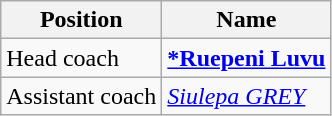<table class="wikitable sortable" style="text-align:center">
<tr>
<th>Position</th>
<th>Name</th>
</tr>
<tr>
<td style="text-align:left;">Head coach</td>
<td style="text-align:left;">  <strong><a href='#'>*Ruepeni Luvu</a></strong></td>
</tr>
<tr>
<td style="text-align:left;">Assistant coach</td>
<td style="text-align:left;"> <em><a href='#'>Siulepa GREY</a></em><br></td>
</tr>
</table>
